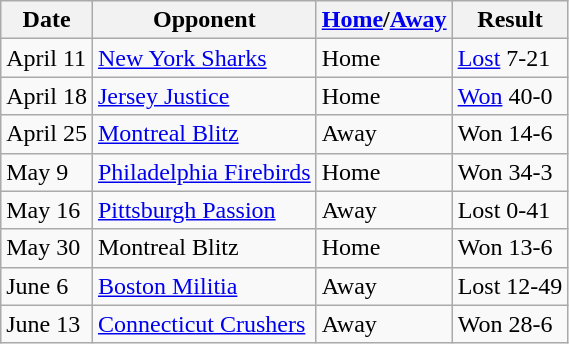<table class="wikitable">
<tr>
<th>Date</th>
<th>Opponent</th>
<th><a href='#'>Home</a>/<a href='#'>Away</a></th>
<th>Result</th>
</tr>
<tr>
<td>April 11</td>
<td><a href='#'>New York Sharks</a></td>
<td>Home</td>
<td><a href='#'>Lost</a> 7-21</td>
</tr>
<tr>
<td>April 18</td>
<td><a href='#'>Jersey Justice</a></td>
<td>Home</td>
<td><a href='#'>Won</a> 40-0</td>
</tr>
<tr>
<td>April 25</td>
<td><a href='#'>Montreal Blitz</a></td>
<td>Away</td>
<td>Won 14-6</td>
</tr>
<tr>
<td>May 9</td>
<td><a href='#'>Philadelphia Firebirds</a></td>
<td>Home</td>
<td>Won 34-3</td>
</tr>
<tr>
<td>May 16</td>
<td><a href='#'>Pittsburgh Passion</a></td>
<td>Away</td>
<td>Lost 0-41</td>
</tr>
<tr>
<td>May 30</td>
<td>Montreal Blitz</td>
<td>Home</td>
<td>Won 13-6</td>
</tr>
<tr>
<td>June 6</td>
<td><a href='#'>Boston Militia</a></td>
<td>Away</td>
<td>Lost 12-49</td>
</tr>
<tr>
<td>June 13</td>
<td><a href='#'>Connecticut Crushers</a></td>
<td>Away</td>
<td>Won 28-6</td>
</tr>
</table>
